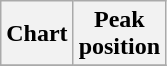<table class="wikitable sortable plainrowheaders" style="text-align:center;" border="1">
<tr>
<th scope="col">Chart</th>
<th scope="col">Peak<br>position</th>
</tr>
<tr>
</tr>
</table>
